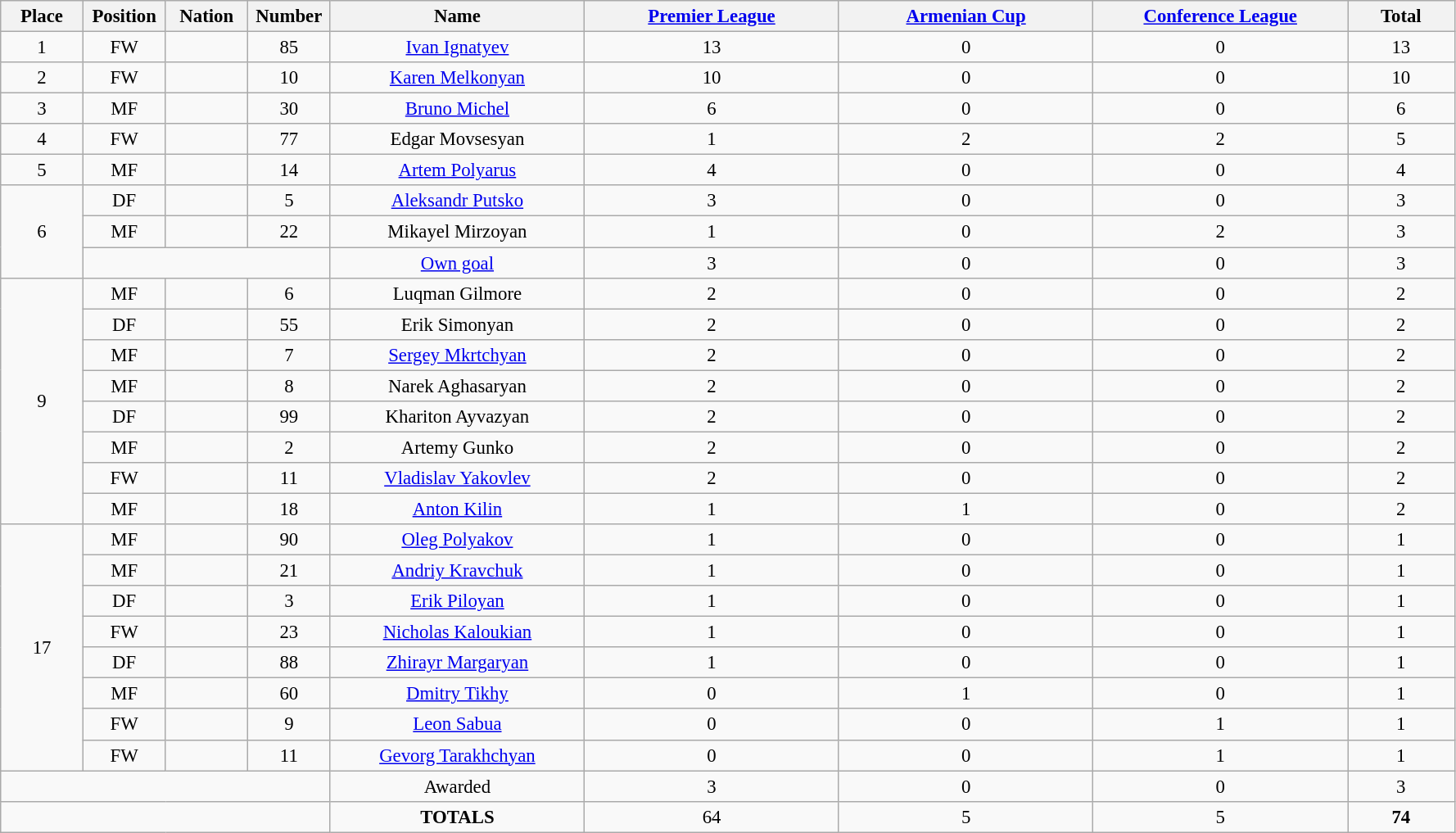<table class="wikitable" style="font-size: 95%; text-align: center;">
<tr>
<th width=60>Place</th>
<th width=60>Position</th>
<th width=60>Nation</th>
<th width=60>Number</th>
<th width=200>Name</th>
<th width=200><a href='#'>Premier League</a></th>
<th width=200><a href='#'>Armenian Cup</a></th>
<th width=200><a href='#'>Conference League</a></th>
<th width=80><strong>Total</strong></th>
</tr>
<tr>
<td>1</td>
<td>FW</td>
<td></td>
<td>85</td>
<td><a href='#'>Ivan Ignatyev</a></td>
<td>13</td>
<td>0</td>
<td>0</td>
<td>13</td>
</tr>
<tr>
<td>2</td>
<td>FW</td>
<td></td>
<td>10</td>
<td><a href='#'>Karen Melkonyan</a></td>
<td>10</td>
<td>0</td>
<td>0</td>
<td>10</td>
</tr>
<tr>
<td>3</td>
<td>MF</td>
<td></td>
<td>30</td>
<td><a href='#'>Bruno Michel</a></td>
<td>6</td>
<td>0</td>
<td>0</td>
<td>6</td>
</tr>
<tr>
<td>4</td>
<td>FW</td>
<td></td>
<td>77</td>
<td>Edgar Movsesyan</td>
<td>1</td>
<td>2</td>
<td>2</td>
<td>5</td>
</tr>
<tr>
<td>5</td>
<td>MF</td>
<td></td>
<td>14</td>
<td><a href='#'>Artem Polyarus</a></td>
<td>4</td>
<td>0</td>
<td>0</td>
<td>4</td>
</tr>
<tr>
<td rowspan="3">6</td>
<td>DF</td>
<td></td>
<td>5</td>
<td><a href='#'>Aleksandr Putsko</a></td>
<td>3</td>
<td>0</td>
<td>0</td>
<td>3</td>
</tr>
<tr>
<td>MF</td>
<td></td>
<td>22</td>
<td>Mikayel Mirzoyan</td>
<td>1</td>
<td>0</td>
<td>2</td>
<td>3</td>
</tr>
<tr>
<td colspan="3"></td>
<td><a href='#'>Own goal</a></td>
<td>3</td>
<td>0</td>
<td>0</td>
<td>3</td>
</tr>
<tr>
<td rowspan="8">9</td>
<td>MF</td>
<td></td>
<td>6</td>
<td>Luqman Gilmore</td>
<td>2</td>
<td>0</td>
<td>0</td>
<td>2</td>
</tr>
<tr>
<td>DF</td>
<td></td>
<td>55</td>
<td>Erik Simonyan</td>
<td>2</td>
<td>0</td>
<td>0</td>
<td>2</td>
</tr>
<tr>
<td>MF</td>
<td></td>
<td>7</td>
<td><a href='#'>Sergey Mkrtchyan</a></td>
<td>2</td>
<td>0</td>
<td>0</td>
<td>2</td>
</tr>
<tr>
<td>MF</td>
<td></td>
<td>8</td>
<td>Narek Aghasaryan</td>
<td>2</td>
<td>0</td>
<td>0</td>
<td>2</td>
</tr>
<tr>
<td>DF</td>
<td></td>
<td>99</td>
<td>Khariton Ayvazyan</td>
<td>2</td>
<td>0</td>
<td>0</td>
<td>2</td>
</tr>
<tr>
<td>MF</td>
<td></td>
<td>2</td>
<td>Artemy Gunko</td>
<td>2</td>
<td>0</td>
<td>0</td>
<td>2</td>
</tr>
<tr>
<td>FW</td>
<td></td>
<td>11</td>
<td><a href='#'>Vladislav Yakovlev</a></td>
<td>2</td>
<td>0</td>
<td>0</td>
<td>2</td>
</tr>
<tr>
<td>MF</td>
<td></td>
<td>18</td>
<td><a href='#'>Anton Kilin</a></td>
<td>1</td>
<td>1</td>
<td>0</td>
<td>2</td>
</tr>
<tr>
<td rowspan="8">17</td>
<td>MF</td>
<td></td>
<td>90</td>
<td><a href='#'>Oleg Polyakov</a></td>
<td>1</td>
<td>0</td>
<td>0</td>
<td>1</td>
</tr>
<tr>
<td>MF</td>
<td></td>
<td>21</td>
<td><a href='#'>Andriy Kravchuk</a></td>
<td>1</td>
<td>0</td>
<td>0</td>
<td>1</td>
</tr>
<tr>
<td>DF</td>
<td></td>
<td>3</td>
<td><a href='#'>Erik Piloyan</a></td>
<td>1</td>
<td>0</td>
<td>0</td>
<td>1</td>
</tr>
<tr>
<td>FW</td>
<td></td>
<td>23</td>
<td><a href='#'>Nicholas Kaloukian</a></td>
<td>1</td>
<td>0</td>
<td>0</td>
<td>1</td>
</tr>
<tr>
<td>DF</td>
<td></td>
<td>88</td>
<td><a href='#'>Zhirayr Margaryan</a></td>
<td>1</td>
<td>0</td>
<td>0</td>
<td>1</td>
</tr>
<tr>
<td>MF</td>
<td></td>
<td>60</td>
<td><a href='#'>Dmitry Tikhy</a></td>
<td>0</td>
<td>1</td>
<td>0</td>
<td>1</td>
</tr>
<tr>
<td>FW</td>
<td></td>
<td>9</td>
<td><a href='#'>Leon Sabua</a></td>
<td>0</td>
<td>0</td>
<td>1</td>
<td>1</td>
</tr>
<tr>
<td>FW</td>
<td></td>
<td>11</td>
<td><a href='#'>Gevorg Tarakhchyan</a></td>
<td>0</td>
<td>0</td>
<td>1</td>
<td>1</td>
</tr>
<tr>
<td colspan="4"></td>
<td>Awarded</td>
<td>3</td>
<td>0</td>
<td>0</td>
<td>3</td>
</tr>
<tr>
<td colspan="4"></td>
<td><strong>TOTALS</strong></td>
<td>64</td>
<td>5</td>
<td>5</td>
<td><strong>74</strong></td>
</tr>
</table>
